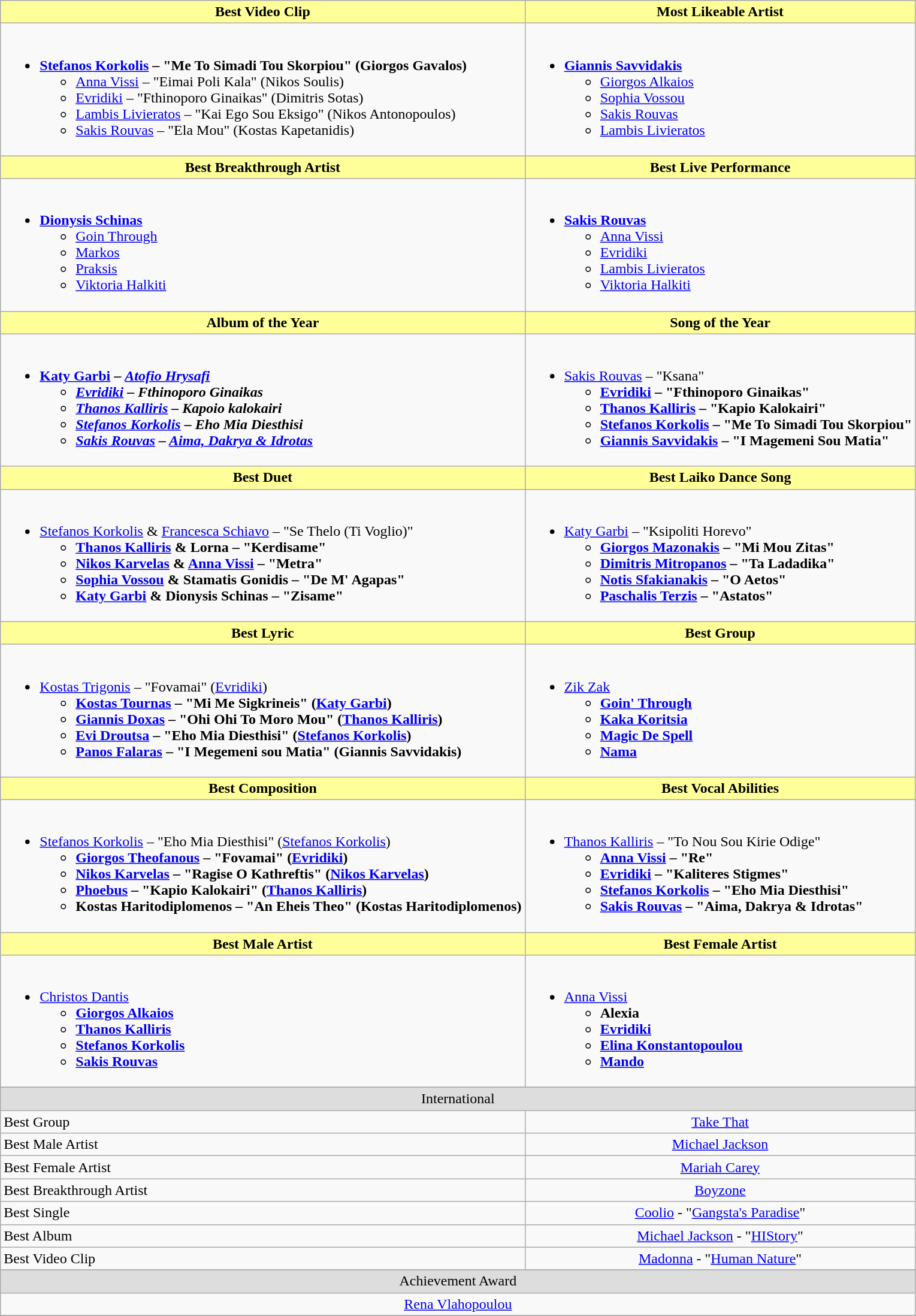<table class=wikitable style="width="150%">
<tr>
<th style="background:#FFFF99;" ! style="width="50%">Best Video Clip</th>
<th style="background:#FFFF99;" ! style="width="50%">Most Likeable Artist</th>
</tr>
<tr>
<td><br><ul><li><strong><a href='#'>Stefanos Korkolis</a> – "Me To Simadi Tou Skorpiou" (Giorgos Gavalos)</strong><ul><li><a href='#'>Anna Vissi</a> – "Eimai Poli Kala" (Nikos Soulis)</li><li><a href='#'>Evridiki</a> – "Fthinoporo Ginaikas" (Dimitris Sotas)</li><li><a href='#'>Lambis Livieratos</a> – "Kai Ego Sou Eksigo" (Nikos Antonopoulos)</li><li><a href='#'>Sakis Rouvas</a> – "Ela Mou" (Kostas Kapetanidis)</li></ul></li></ul></td>
<td><br><ul><li><strong><a href='#'>Giannis Savvidakis</a></strong><ul><li><a href='#'>Giorgos Alkaios</a></li><li><a href='#'>Sophia Vossou</a></li><li><a href='#'>Sakis Rouvas</a></li><li><a href='#'>Lambis Livieratos</a></li></ul></li></ul></td>
</tr>
<tr>
<th style="background:#FFFF99;" ! style="width="50%">Best Breakthrough Artist</th>
<th style="background:#FFFF99;" ! style="width="50%">Best Live Performance</th>
</tr>
<tr>
<td><br><ul><li><strong><a href='#'>Dionysis Schinas</a></strong><ul><li><a href='#'>Goin Through</a></li><li><a href='#'>Markos</a></li><li><a href='#'>Praksis</a></li><li><a href='#'>Viktoria Halkiti</a></li></ul></li></ul></td>
<td><br><ul><li><strong><a href='#'>Sakis Rouvas</a></strong><ul><li><a href='#'>Anna Vissi</a></li><li><a href='#'>Evridiki</a></li><li><a href='#'>Lambis Livieratos</a></li><li><a href='#'>Viktoria Halkiti</a></li></ul></li></ul></td>
</tr>
<tr>
<th style="background:#FFFF99;" ! style="width="50%">Album of the Year</th>
<th style="background:#FFFF99;" ! style="width="50%">Song of the Year</th>
</tr>
<tr>
<td><br><ul><li><strong><a href='#'>Katy Garbi</a> – <em><a href='#'>Atofio Hrysafi</a><strong><em><ul><li><a href='#'>Evridiki</a> – </em>Fthinoporo Ginaikas<em></li><li><a href='#'>Thanos Kalliris</a> – </em>Kapoio kalokairi<em></li><li><a href='#'>Stefanos Korkolis</a> – </em>Eho Mia Diesthisi<em></li><li><a href='#'>Sakis Rouvas</a> – </em><a href='#'>Aima, Dakrya & Idrotas</a><em></li></ul></li></ul></td>
<td><br><ul><li></strong><a href='#'>Sakis Rouvas</a> – "Ksana"<strong><ul><li><a href='#'>Evridiki</a> – "Fthinoporo Ginaikas"</li><li><a href='#'>Thanos Kalliris</a> – "Kapio Kalokairi"</li><li><a href='#'>Stefanos Korkolis</a> – "Me To Simadi Tou Skorpiou"</li><li><a href='#'>Giannis Savvidakis</a> – "I Magemeni Sou Matia"</li></ul></li></ul></td>
</tr>
<tr>
<th style="background:#FFFF99;" ! style="width="50%">Best Duet</th>
<th style="background:#FFFF99;" ! style="width="50%">Best Laiko Dance Song</th>
</tr>
<tr>
<td><br><ul><li></strong><a href='#'>Stefanos Korkolis</a> & <a href='#'>Francesca Schiavo</a> – "Se Thelo (Ti Voglio)"<strong><ul><li><a href='#'>Thanos Kalliris</a> & Lorna – "Kerdisame"</li><li><a href='#'>Nikos Karvelas</a> & <a href='#'>Anna Vissi</a> – "Metra"</li><li><a href='#'>Sophia Vossou</a> & Stamatis Gonidis – "De M' Agapas"</li><li><a href='#'>Katy Garbi</a> & Dionysis Schinas – "Zisame"</li></ul></li></ul></td>
<td><br><ul><li></strong><a href='#'>Katy Garbi</a> – "Ksipoliti Horevo"<strong><ul><li><a href='#'>Giorgos Mazonakis</a> – "Mi Mou Zitas"</li><li><a href='#'>Dimitris Mitropanos</a> – "Ta Ladadika"</li><li><a href='#'>Notis Sfakianakis</a> – "O Aetos"</li><li><a href='#'>Paschalis Terzis</a> – "Astatos"</li></ul></li></ul></td>
</tr>
<tr>
<th style="background:#FFFF99;" ! style="width="50%">Best Lyric</th>
<th style="background:#FFFF99;" ! style="width="50%">Best Group</th>
</tr>
<tr>
<td><br><ul><li></strong><a href='#'>Kostas Trigonis</a> – "Fovamai" (<a href='#'>Evridiki</a>)<strong><ul><li><a href='#'>Kostas Tournas</a> – "Mi Me Sigkrineis" (<a href='#'>Katy Garbi</a>)</li><li><a href='#'>Giannis Doxas</a> – "Ohi Ohi To Moro Mou" (<a href='#'>Thanos Kalliris</a>)</li><li><a href='#'>Evi Droutsa</a> – "Eho Mia Diesthisi" (<a href='#'>Stefanos Korkolis</a>)</li><li><a href='#'>Panos Falaras</a> – "I Megemeni sou Matia" (Giannis Savvidakis)</li></ul></li></ul></td>
<td><br><ul><li></strong><a href='#'>Zik Zak</a><strong><ul><li><a href='#'>Goin' Through</a></li><li><a href='#'>Kaka Koritsia</a></li><li><a href='#'>Magic De Spell</a></li><li><a href='#'>Nama</a></li></ul></li></ul></td>
</tr>
<tr>
<th style="background:#FFFF99;" ! style="width="50%">Best Composition</th>
<th style="background:#FFFF99;" ! style="width="50%">Best Vocal Abilities</th>
</tr>
<tr>
<td><br><ul><li></strong><a href='#'>Stefanos Korkolis</a> – "Eho Mia Diesthisi" (<a href='#'>Stefanos Korkolis</a>)<strong><ul><li><a href='#'>Giorgos Theofanous</a> – "Fovamai" (<a href='#'>Evridiki</a>)</li><li><a href='#'>Nikos Karvelas</a> – "Ragise O Kathreftis" (<a href='#'>Nikos Karvelas</a>)</li><li><a href='#'>Phoebus</a> – "Kapio Kalokairi" (<a href='#'>Thanos Kalliris</a>)</li><li>Kostas Haritodiplomenos – "An Eheis Theo" (Kostas Haritodiplomenos)</li></ul></li></ul></td>
<td><br><ul><li></strong><a href='#'>Thanos Kalliris</a> – "To Nou Sou Kirie Odige"<strong><ul><li><a href='#'>Anna Vissi</a> – "Re"</li><li><a href='#'>Evridiki</a> – "Kaliteres Stigmes"</li><li><a href='#'>Stefanos Korkolis</a> – "Eho Mia Diesthisi"</li><li><a href='#'>Sakis Rouvas</a> – "Aima, Dakrya & Idrotas"</li></ul></li></ul></td>
</tr>
<tr>
<th style="background:#FFFF99;" ! style="width="50%">Best Male Artist</th>
<th style="background:#FFFF99;" ! style="width="50%">Best Female Artist</th>
</tr>
<tr>
<td><br><ul><li></strong><a href='#'>Christos Dantis</a><strong><ul><li><a href='#'>Giorgos Alkaios</a></li><li><a href='#'>Thanos Kalliris</a></li><li><a href='#'>Stefanos Korkolis</a></li><li><a href='#'>Sakis Rouvas</a></li></ul></li></ul></td>
<td><br><ul><li></strong><a href='#'>Anna Vissi</a><strong><ul><li>Alexia</li><li><a href='#'>Evridiki</a></li><li><a href='#'>Elina Konstantopoulou</a></li><li><a href='#'>Mando</a></li></ul></li></ul></td>
</tr>
<tr>
</tr>
<tr bgcolor="#DDDDDD">
<td colspan=5 align=center></strong>International<strong></td>
</tr>
<tr>
<td>Best Group</td>
<td colspan=8 align=center "></strong><a href='#'>Take That</a><strong></td>
</tr>
<tr>
<td>Best Male Artist</td>
<td colspan=8 align=center "></strong><a href='#'>Michael Jackson</a><strong></td>
</tr>
<tr>
<td>Best Female Artist</td>
<td colspan=8 align=center "></strong><a href='#'>Mariah Carey</a><strong></td>
</tr>
<tr>
<td>Best Breakthrough Artist</td>
<td colspan=8 align=center "></strong><a href='#'>Boyzone</a><strong></td>
</tr>
<tr>
<td>Best Single</td>
<td colspan=8 align=center "></strong><a href='#'>Coolio</a> - "<a href='#'>Gangsta's Paradise</a>"<strong></td>
</tr>
<tr>
<td>Best Album</td>
<td colspan=8 align=center "></strong><a href='#'>Michael Jackson</a> - "<a href='#'>HIStory</a>"<strong></td>
</tr>
<tr>
<td>Best Video Clip</td>
<td colspan=8 align=center "></strong><a href='#'>Madonna</a> - "<a href='#'>Human Nature</a>"<strong></td>
</tr>
<tr>
</tr>
<tr bgcolor="#DDDDDD">
<td colspan=8 align=center></strong>Achievement Award<strong></td>
</tr>
<tr>
<td colspan=8 align=center "></strong><a href='#'>Rena Vlahopoulou</a><strong></td>
</tr>
<tr>
</tr>
</table>
